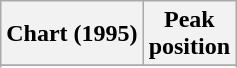<table class="wikitable sortable plainrowheaders">
<tr>
<th scope="col">Chart (1995)</th>
<th scope="col">Peak<br>position</th>
</tr>
<tr>
</tr>
<tr>
</tr>
<tr>
</tr>
<tr>
</tr>
<tr>
</tr>
<tr>
</tr>
</table>
